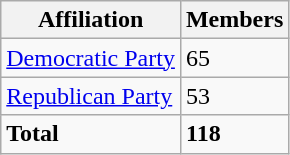<table class="wikitable">
<tr>
<th><strong>Affiliation</strong></th>
<th><strong>Members</strong></th>
</tr>
<tr>
<td><a href='#'>Democratic Party</a></td>
<td>65</td>
</tr>
<tr>
<td><a href='#'>Republican Party</a></td>
<td>53</td>
</tr>
<tr>
<td><strong>Total</strong></td>
<td><strong>118</strong></td>
</tr>
</table>
